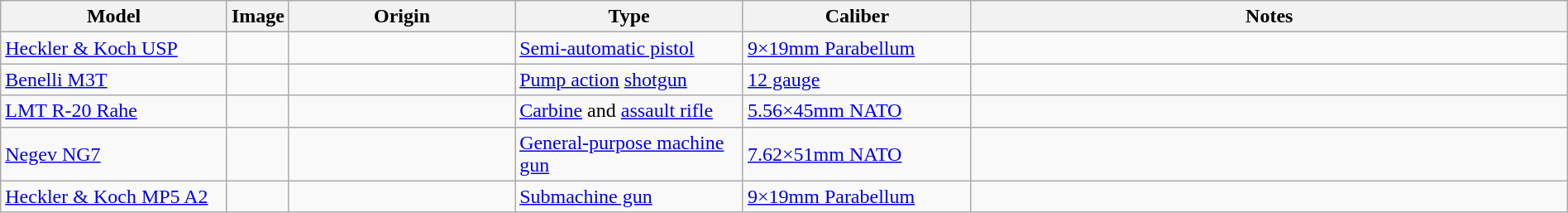<table class="wikitable" style="width:100%;">
<tr>
<th style="width:15%;">Model</th>
<th style="width:0%;">Image</th>
<th style="width:15%;">Origin</th>
<th style="width:15%;">Type</th>
<th style="width:15%;">Caliber</th>
<th style="width:40%;">Notes</th>
</tr>
<tr>
<td><a href='#'>Heckler & Koch USP</a></td>
<td></td>
<td></td>
<td><a href='#'>Semi-automatic pistol</a></td>
<td><a href='#'>9×19mm Parabellum</a></td>
<td></td>
</tr>
<tr>
<td><a href='#'>Benelli M3T</a></td>
<td></td>
<td></td>
<td><a href='#'>Pump action</a> <a href='#'>shotgun</a></td>
<td><a href='#'>12 gauge</a></td>
<td></td>
</tr>
<tr>
<td><a href='#'>LMT R-20 Rahe</a></td>
<td></td>
<td></td>
<td><a href='#'>Carbine</a> and <a href='#'>assault rifle</a></td>
<td><a href='#'>5.56×45mm NATO</a></td>
<td></td>
</tr>
<tr>
<td><a href='#'>Negev NG7</a></td>
<td></td>
<td></td>
<td><a href='#'>General-purpose machine gun</a></td>
<td><a href='#'>7.62×51mm NATO</a></td>
<td></td>
</tr>
<tr>
<td><a href='#'>Heckler & Koch MP5 A2</a></td>
<td></td>
<td></td>
<td><a href='#'>Submachine gun</a></td>
<td><a href='#'>9×19mm Parabellum</a></td>
<td></td>
</tr>
</table>
